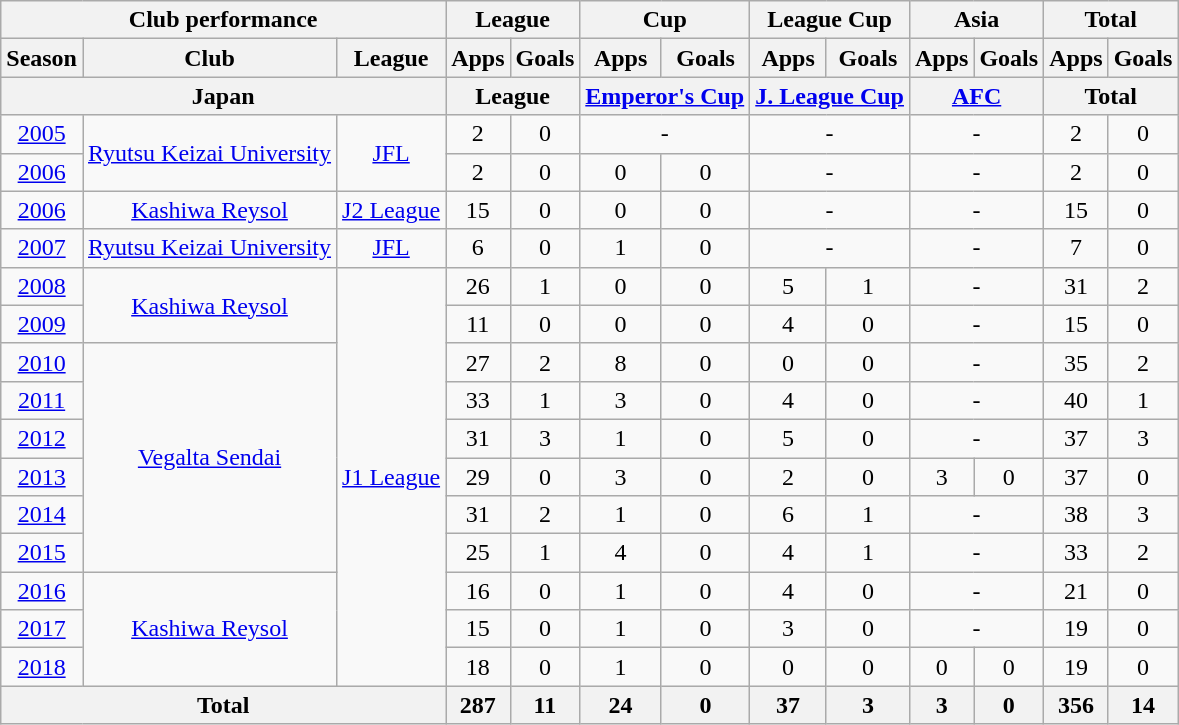<table class="wikitable" style="text-align:center;">
<tr>
<th colspan=3>Club performance</th>
<th colspan=2>League</th>
<th colspan=2>Cup</th>
<th colspan=2>League Cup</th>
<th colspan=2>Asia</th>
<th colspan=2>Total</th>
</tr>
<tr>
<th>Season</th>
<th>Club</th>
<th>League</th>
<th>Apps</th>
<th>Goals</th>
<th>Apps</th>
<th>Goals</th>
<th>Apps</th>
<th>Goals</th>
<th>Apps</th>
<th>Goals</th>
<th>Apps</th>
<th>Goals</th>
</tr>
<tr>
<th colspan=3>Japan</th>
<th colspan=2>League</th>
<th colspan=2><a href='#'>Emperor's Cup</a></th>
<th colspan=2><a href='#'>J. League Cup</a></th>
<th colspan="2"><a href='#'>AFC</a></th>
<th colspan=2>Total</th>
</tr>
<tr>
<td><a href='#'>2005</a></td>
<td rowspan="2"><a href='#'>Ryutsu Keizai University</a></td>
<td rowspan="2"><a href='#'>JFL</a></td>
<td>2</td>
<td>0</td>
<td colspan="2">-</td>
<td colspan="2">-</td>
<td colspan="2">-</td>
<td>2</td>
<td>0</td>
</tr>
<tr>
<td><a href='#'>2006</a></td>
<td>2</td>
<td>0</td>
<td>0</td>
<td>0</td>
<td colspan="2">-</td>
<td colspan="2">-</td>
<td>2</td>
<td>0</td>
</tr>
<tr>
<td><a href='#'>2006</a></td>
<td><a href='#'>Kashiwa Reysol</a></td>
<td><a href='#'>J2 League</a></td>
<td>15</td>
<td>0</td>
<td>0</td>
<td>0</td>
<td colspan="2">-</td>
<td colspan="2">-</td>
<td>15</td>
<td>0</td>
</tr>
<tr>
<td><a href='#'>2007</a></td>
<td><a href='#'>Ryutsu Keizai University</a></td>
<td><a href='#'>JFL</a></td>
<td>6</td>
<td>0</td>
<td>1</td>
<td>0</td>
<td colspan="2">-</td>
<td colspan="2">-</td>
<td>7</td>
<td>0</td>
</tr>
<tr>
<td><a href='#'>2008</a></td>
<td rowspan="2"><a href='#'>Kashiwa Reysol</a></td>
<td rowspan="11"><a href='#'>J1 League</a></td>
<td>26</td>
<td>1</td>
<td>0</td>
<td>0</td>
<td>5</td>
<td>1</td>
<td colspan="2">-</td>
<td>31</td>
<td>2</td>
</tr>
<tr>
<td><a href='#'>2009</a></td>
<td>11</td>
<td>0</td>
<td>0</td>
<td>0</td>
<td>4</td>
<td>0</td>
<td colspan="2">-</td>
<td>15</td>
<td>0</td>
</tr>
<tr>
<td><a href='#'>2010</a></td>
<td rowspan="6"><a href='#'>Vegalta Sendai</a></td>
<td>27</td>
<td>2</td>
<td>8</td>
<td>0</td>
<td>0</td>
<td>0</td>
<td colspan="2">-</td>
<td>35</td>
<td>2</td>
</tr>
<tr>
<td><a href='#'>2011</a></td>
<td>33</td>
<td>1</td>
<td>3</td>
<td>0</td>
<td>4</td>
<td>0</td>
<td colspan="2">-</td>
<td>40</td>
<td>1</td>
</tr>
<tr>
<td><a href='#'>2012</a></td>
<td>31</td>
<td>3</td>
<td>1</td>
<td>0</td>
<td>5</td>
<td>0</td>
<td colspan="2">-</td>
<td>37</td>
<td>3</td>
</tr>
<tr>
<td><a href='#'>2013</a></td>
<td>29</td>
<td>0</td>
<td>3</td>
<td>0</td>
<td>2</td>
<td>0</td>
<td>3</td>
<td>0</td>
<td>37</td>
<td>0</td>
</tr>
<tr>
<td><a href='#'>2014</a></td>
<td>31</td>
<td>2</td>
<td>1</td>
<td>0</td>
<td>6</td>
<td>1</td>
<td colspan="2">-</td>
<td>38</td>
<td>3</td>
</tr>
<tr>
<td><a href='#'>2015</a></td>
<td>25</td>
<td>1</td>
<td>4</td>
<td>0</td>
<td>4</td>
<td>1</td>
<td colspan="2">-</td>
<td>33</td>
<td>2</td>
</tr>
<tr>
<td><a href='#'>2016</a></td>
<td rowspan="3"><a href='#'>Kashiwa Reysol</a></td>
<td>16</td>
<td>0</td>
<td>1</td>
<td>0</td>
<td>4</td>
<td>0</td>
<td colspan="2">-</td>
<td>21</td>
<td>0</td>
</tr>
<tr>
<td><a href='#'>2017</a></td>
<td>15</td>
<td>0</td>
<td>1</td>
<td>0</td>
<td>3</td>
<td>0</td>
<td colspan="2">-</td>
<td>19</td>
<td>0</td>
</tr>
<tr>
<td><a href='#'>2018</a></td>
<td>18</td>
<td>0</td>
<td>1</td>
<td>0</td>
<td>0</td>
<td>0</td>
<td>0</td>
<td>0</td>
<td>19</td>
<td>0</td>
</tr>
<tr>
<th colspan=3>Total</th>
<th>287</th>
<th>11</th>
<th>24</th>
<th>0</th>
<th>37</th>
<th>3</th>
<th>3</th>
<th>0</th>
<th>356</th>
<th>14</th>
</tr>
</table>
